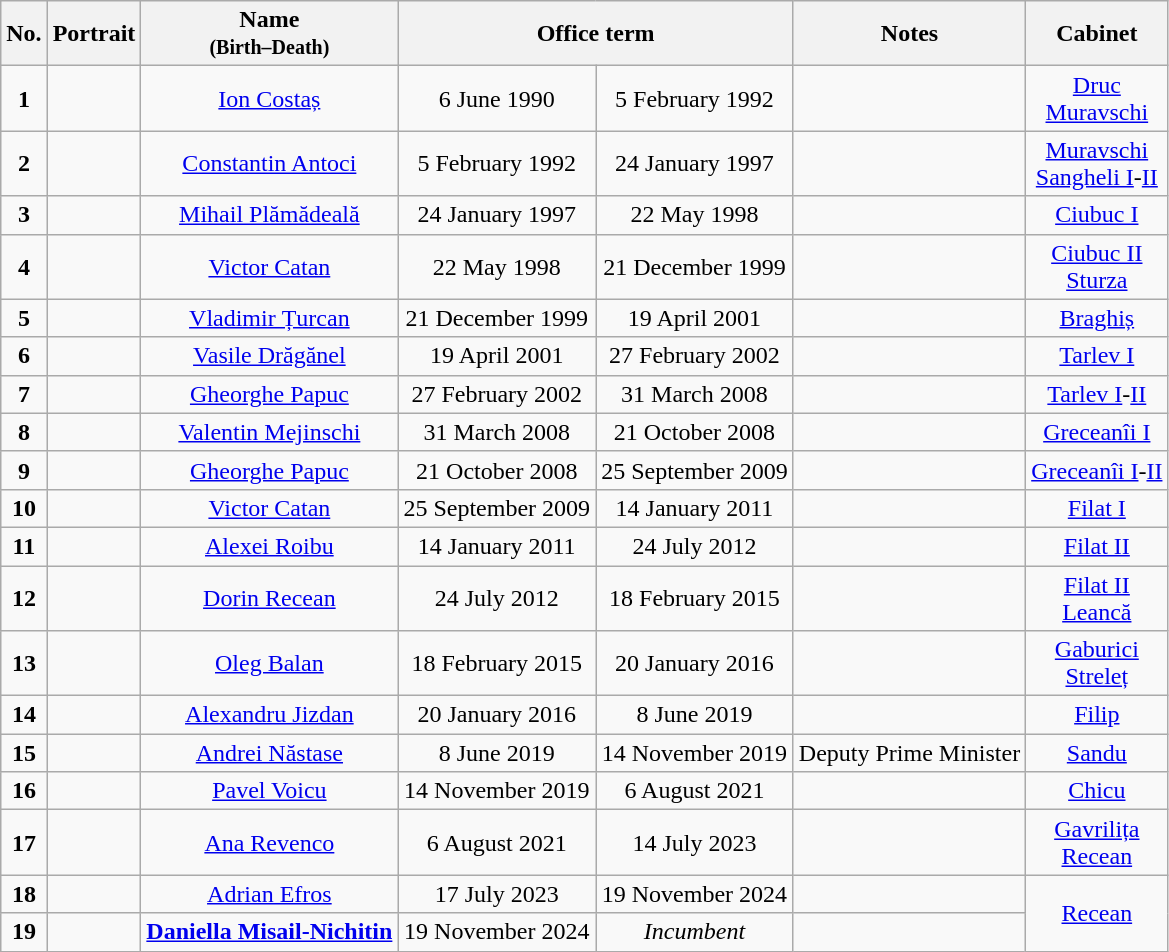<table class="wikitable" style="text-align:center;">
<tr>
<th>No.</th>
<th>Portrait</th>
<th>Name<br><small>(Birth–Death)</small></th>
<th colspan="2">Office term</th>
<th>Notes</th>
<th>Cabinet</th>
</tr>
<tr>
<td><strong>1</strong></td>
<td></td>
<td><a href='#'>Ion Costaș</a><br></td>
<td>6 June 1990</td>
<td>5 February 1992</td>
<td></td>
<td><a href='#'>Druc</a><br><a href='#'>Muravschi</a></td>
</tr>
<tr>
<td><strong>2</strong></td>
<td></td>
<td><a href='#'>Constantin Antoci</a><br></td>
<td>5 February 1992</td>
<td>24 January 1997</td>
<td></td>
<td><a href='#'>Muravschi</a><br><a href='#'>Sangheli I</a>-<a href='#'>II</a></td>
</tr>
<tr>
<td><strong>3</strong></td>
<td></td>
<td><a href='#'>Mihail Plămădeală</a><br></td>
<td>24 January 1997</td>
<td>22 May 1998</td>
<td></td>
<td><a href='#'>Ciubuc I</a></td>
</tr>
<tr>
<td><strong>4</strong></td>
<td></td>
<td><a href='#'>Victor Catan</a><br></td>
<td>22 May 1998</td>
<td>21 December 1999</td>
<td></td>
<td><a href='#'>Ciubuc II</a><br><a href='#'>Sturza</a></td>
</tr>
<tr>
<td><strong>5</strong></td>
<td></td>
<td><a href='#'>Vladimir Țurcan</a><br></td>
<td>21 December 1999</td>
<td>19 April 2001</td>
<td></td>
<td><a href='#'>Braghiș</a></td>
</tr>
<tr>
<td><strong>6</strong></td>
<td></td>
<td><a href='#'>Vasile Drăgănel</a><br></td>
<td>19 April 2001</td>
<td>27 February 2002</td>
<td></td>
<td><a href='#'>Tarlev I</a></td>
</tr>
<tr>
<td><strong>7</strong></td>
<td></td>
<td><a href='#'>Gheorghe Papuc</a><br></td>
<td>27 February 2002</td>
<td>31 March 2008</td>
<td></td>
<td><a href='#'>Tarlev I</a>-<a href='#'>II</a></td>
</tr>
<tr>
<td><strong>8</strong></td>
<td></td>
<td><a href='#'>Valentin Mejinschi</a><br></td>
<td>31 March 2008</td>
<td>21 October 2008</td>
<td></td>
<td><a href='#'>Greceanîi I</a></td>
</tr>
<tr>
<td><strong>9</strong></td>
<td></td>
<td><a href='#'>Gheorghe Papuc</a><br></td>
<td>21 October 2008</td>
<td>25 September 2009</td>
<td></td>
<td><a href='#'>Greceanîi I</a>-<a href='#'>II</a></td>
</tr>
<tr>
<td><strong>10</strong></td>
<td></td>
<td><a href='#'>Victor Catan</a><br></td>
<td>25 September 2009</td>
<td>14 January 2011</td>
<td></td>
<td><a href='#'>Filat I</a></td>
</tr>
<tr>
<td><strong>11</strong></td>
<td></td>
<td><a href='#'>Alexei Roibu</a><br></td>
<td>14 January 2011</td>
<td>24 July 2012</td>
<td></td>
<td><a href='#'>Filat II</a></td>
</tr>
<tr>
<td><strong>12</strong></td>
<td></td>
<td><a href='#'>Dorin Recean</a><br></td>
<td>24 July 2012</td>
<td>18 February 2015</td>
<td></td>
<td><a href='#'>Filat II</a><br><a href='#'>Leancă</a></td>
</tr>
<tr>
<td><strong>13</strong></td>
<td></td>
<td><a href='#'>Oleg Balan</a><br></td>
<td>18 February 2015</td>
<td>20 January 2016</td>
<td></td>
<td><a href='#'>Gaburici</a><br><a href='#'>Streleț</a></td>
</tr>
<tr>
<td><strong>14</strong></td>
<td></td>
<td><a href='#'>Alexandru Jizdan</a><br></td>
<td>20 January 2016</td>
<td>8 June 2019</td>
<td></td>
<td><a href='#'>Filip</a></td>
</tr>
<tr>
<td><strong>15</strong></td>
<td></td>
<td><a href='#'>Andrei Năstase</a><br></td>
<td>8 June 2019</td>
<td>14 November 2019</td>
<td>Deputy Prime Minister</td>
<td><a href='#'>Sandu</a></td>
</tr>
<tr>
<td><strong>16</strong></td>
<td></td>
<td><a href='#'>Pavel Voicu</a><br></td>
<td>14 November 2019</td>
<td>6 August 2021</td>
<td></td>
<td><a href='#'>Chicu</a></td>
</tr>
<tr>
<td><strong>17</strong></td>
<td></td>
<td><a href='#'>Ana Revenco</a><br></td>
<td>6 August 2021</td>
<td>14 July 2023</td>
<td></td>
<td><a href='#'>Gavrilița</a><br><a href='#'>Recean</a></td>
</tr>
<tr>
<td><strong>18</strong></td>
<td></td>
<td><a href='#'>Adrian Efros</a><br></td>
<td>17 July 2023</td>
<td>19 November 2024</td>
<td></td>
<td rowspan="2"><a href='#'>Recean</a></td>
</tr>
<tr>
<td><strong>19</strong></td>
<td></td>
<td><strong><a href='#'>Daniella Misail-Nichitin</a></strong><br></td>
<td>19 November 2024</td>
<td><em>Incumbent</em></td>
<td></td>
</tr>
</table>
